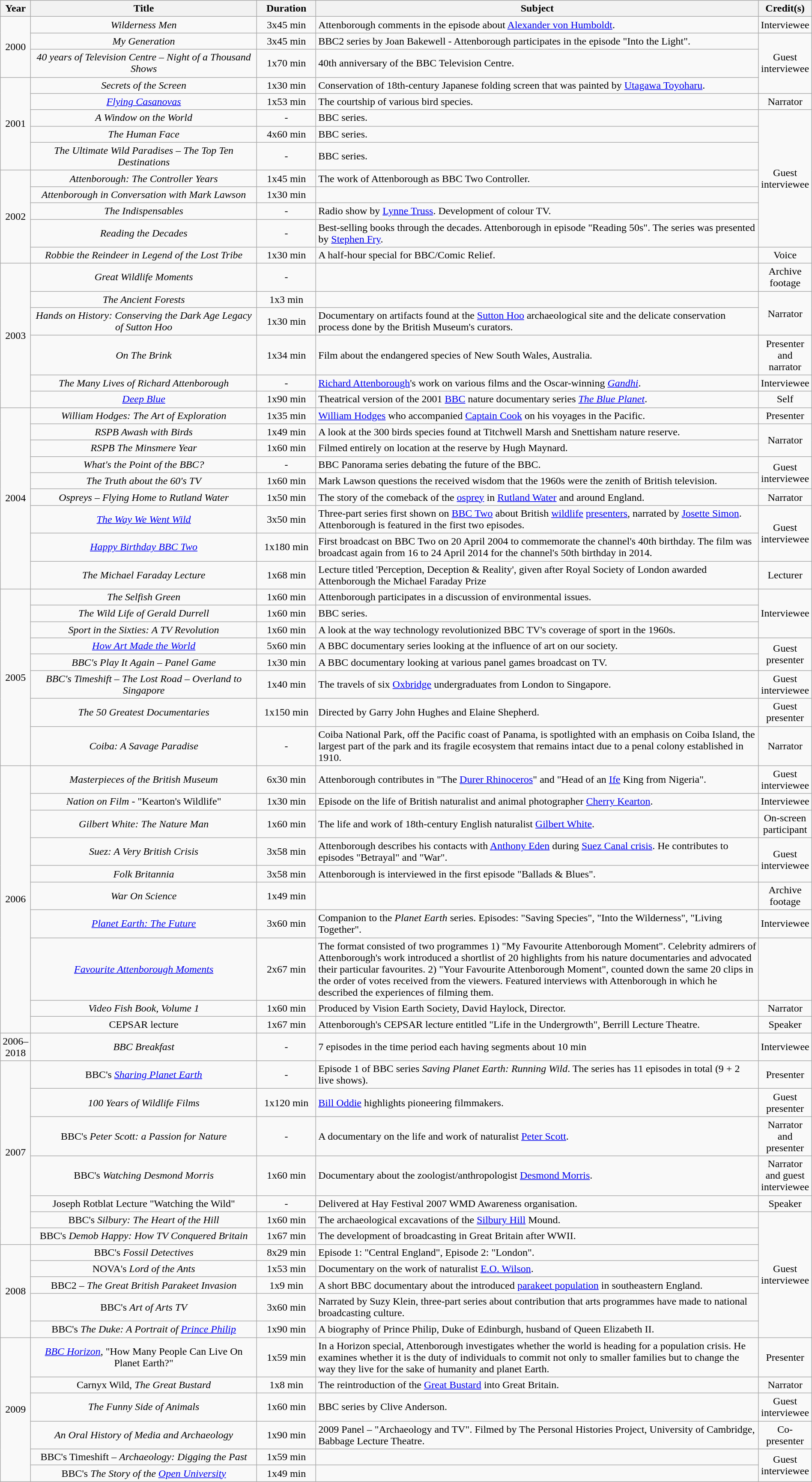<table class="wikitable" style="text-align:center" width="100%">
<tr>
<th width="40">Year</th>
<th width="400">Title</th>
<th width="90">Duration</th>
<th width="800">Subject</th>
<th>Credit(s)</th>
</tr>
<tr>
<td rowspan="3">2000</td>
<td><em>Wilderness Men</em></td>
<td>3x45 min</td>
<td align="left">Attenborough comments in the episode about <a href='#'>Alexander von Humboldt</a>.</td>
<td>Interviewee</td>
</tr>
<tr>
<td><em>My Generation</em></td>
<td>3x45 min</td>
<td align="left">BBC2 series by Joan Bakewell - Attenborough participates in the episode "Into the Light".</td>
<td rowspan="3">Guest interviewee</td>
</tr>
<tr>
<td><em>40 years of Television Centre – Night of a Thousand Shows</em></td>
<td>1x70 min</td>
<td align="left">40th anniversary of the BBC Television Centre.</td>
</tr>
<tr>
<td rowspan="5">2001</td>
<td><em>Secrets of the Screen</em></td>
<td>1x30 min</td>
<td align="left">Conservation of 18th-century Japanese folding screen that was painted by <a href='#'>Utagawa Toyoharu</a>.</td>
</tr>
<tr>
<td><em><a href='#'>Flying Casanovas</a></em></td>
<td>1x53 min</td>
<td align="left">The courtship of various bird species.</td>
<td>Narrator</td>
</tr>
<tr>
<td><em>A Window on the World</em></td>
<td>-</td>
<td align="left">BBC series.</td>
<td rowspan="7">Guest interviewee</td>
</tr>
<tr>
<td><em>The Human Face</em></td>
<td>4x60 min</td>
<td align="left">BBC series.</td>
</tr>
<tr>
<td><em>The Ultimate Wild Paradises – The Top Ten Destinations</em></td>
<td>-</td>
<td align="left">BBC series.</td>
</tr>
<tr>
<td rowspan="5">2002</td>
<td><em>Attenborough: The Controller Years</em></td>
<td>1x45 min</td>
<td align="left">The work of Attenborough as BBC Two Controller.</td>
</tr>
<tr>
<td><em>Attenborough in Conversation with Mark Lawson</em></td>
<td>1x30 min</td>
<td align="left"></td>
</tr>
<tr>
<td><em>The Indispensables</em></td>
<td>-</td>
<td align="left">Radio show by <a href='#'>Lynne Truss</a>. Development of colour TV.</td>
</tr>
<tr>
<td><em>Reading the Decades</em></td>
<td>-</td>
<td align="left">Best-selling books through the decades. Attenborough in episode "Reading 50s". The series was presented by <a href='#'>Stephen Fry</a>.</td>
</tr>
<tr>
<td><em>Robbie the Reindeer in Legend of the Lost Tribe</em></td>
<td>1x30 min</td>
<td align="left">A half-hour special for BBC/Comic Relief.</td>
<td>Voice</td>
</tr>
<tr>
<td rowspan="6">2003</td>
<td><em>Great Wildlife Moments</em></td>
<td>-</td>
<td align="left"></td>
<td>Archive footage</td>
</tr>
<tr>
<td><em>The Ancient Forests</em></td>
<td>1x3 min</td>
<td align="left"></td>
<td rowspan="2">Narrator</td>
</tr>
<tr>
<td><em>Hands on History: Conserving the Dark Age Legacy of Sutton Hoo</em></td>
<td>1x30 min</td>
<td align="left">Documentary on artifacts found at the <a href='#'>Sutton Hoo</a> archaeological site and the delicate conservation process done by the British Museum's curators.</td>
</tr>
<tr>
<td><em>On The Brink</em></td>
<td>1x34 min</td>
<td align="left">Film about the endangered species of New South Wales, Australia.</td>
<td>Presenter and narrator</td>
</tr>
<tr>
<td><em>The Many Lives of Richard Attenborough</em></td>
<td>-</td>
<td align="left"><a href='#'>Richard Attenborough</a>'s work on various films and the Oscar-winning <em><a href='#'>Gandhi</a></em>.</td>
<td>Interviewee</td>
</tr>
<tr>
<td><em><a href='#'>Deep Blue</a></em></td>
<td>1x90 min</td>
<td align="left">Theatrical version of the 2001 <a href='#'>BBC</a> nature documentary series <em><a href='#'>The Blue Planet</a></em>.</td>
<td>Self</td>
</tr>
<tr>
<td rowspan="9">2004</td>
<td><em>William Hodges: The Art of Exploration</em></td>
<td>1x35 min</td>
<td align="left"><a href='#'>William Hodges</a> who accompanied <a href='#'>Captain Cook</a> on his voyages in the Pacific.</td>
<td>Presenter</td>
</tr>
<tr>
<td><em>RSPB Awash with Birds</em></td>
<td>1x49 min</td>
<td align="left">A look at the 300 birds species found at Titchwell Marsh and Snettisham nature reserve.</td>
<td rowspan="2">Narrator</td>
</tr>
<tr>
<td><em>RSPB The Minsmere Year</em></td>
<td>1x60 min</td>
<td align="left">Filmed entirely on location at the reserve by Hugh Maynard.</td>
</tr>
<tr>
<td><em>What's the Point of the BBC?</em></td>
<td>-</td>
<td align="left">BBC Panorama series debating the future of the BBC.</td>
<td rowspan="2">Guest interviewee</td>
</tr>
<tr>
<td><em>The Truth about the 60's TV</em></td>
<td>1x60 min</td>
<td align="left">Mark Lawson questions the received wisdom that the 1960s were the zenith of British television.</td>
</tr>
<tr>
<td><em>Ospreys – Flying Home to Rutland Water</em></td>
<td>1x50 min</td>
<td align="left">The story of the comeback of the <a href='#'>osprey</a> in <a href='#'>Rutland Water</a> and around England.</td>
<td>Narrator</td>
</tr>
<tr>
<td><em><a href='#'>The Way We Went Wild</a></em></td>
<td>3x50 min</td>
<td align="left">Three-part series first shown on <a href='#'>BBC Two</a> about British <a href='#'>wildlife</a> <a href='#'>presenters</a>, narrated by <a href='#'>Josette Simon</a>. Attenborough is featured in the first two episodes.</td>
<td rowspan="2">Guest interviewee</td>
</tr>
<tr>
<td><em><a href='#'>Happy Birthday BBC Two</a></em></td>
<td>1x180 min</td>
<td align="left">First broadcast on BBC Two on 20 April 2004 to commemorate the channel's 40th birthday. The film was broadcast again from 16 to 24 April 2014 for the channel's 50th birthday in 2014.</td>
</tr>
<tr>
<td><em>The Michael Faraday Lecture</em></td>
<td>1x68 min</td>
<td align="left">Lecture titled 'Perception, Deception & Reality', given after Royal Society of London awarded Attenborough the Michael Faraday Prize</td>
<td>Lecturer</td>
</tr>
<tr>
<td rowspan="8">2005</td>
<td><em>The Selfish Green</em></td>
<td>1x60 min</td>
<td align="left">Attenborough participates in a discussion of environmental issues.</td>
<td rowspan="3">Interviewee</td>
</tr>
<tr>
<td><em>The Wild Life of Gerald Durrell</em></td>
<td>1x60 min</td>
<td align="left">BBC series.</td>
</tr>
<tr>
<td><em>Sport in the Sixties: A TV Revolution</em></td>
<td>1x60 min</td>
<td align="left">A look at the way technology revolutionized BBC TV's coverage of sport in the 1960s.</td>
</tr>
<tr>
<td><em><a href='#'>How Art Made the World</a></em></td>
<td>5x60 min</td>
<td align="left">A BBC documentary series looking at the influence of art on our society.</td>
<td rowspan="2">Guest presenter</td>
</tr>
<tr>
<td><em>BBC's Play It Again – Panel Game</em></td>
<td>1x30 min</td>
<td align="left">A BBC documentary looking at various panel games broadcast on TV.</td>
</tr>
<tr>
<td><em>BBC's Timeshift – The Lost Road – Overland to Singapore</em></td>
<td>1x40 min</td>
<td align="left">The travels of six <a href='#'>Oxbridge</a> undergraduates from London to Singapore.</td>
<td>Guest interviewee</td>
</tr>
<tr>
<td><em>The 50 Greatest Documentaries</em></td>
<td>1x150 min</td>
<td align="left">Directed by Garry John Hughes and Elaine Shepherd.</td>
<td>Guest presenter</td>
</tr>
<tr>
<td><em>Coiba: A Savage Paradise</em></td>
<td>-</td>
<td align="left">Coiba National Park, off the Pacific coast of Panama, is spotlighted with an emphasis on Coiba Island, the largest part of the park and its fragile ecosystem that remains intact due to a penal colony established in 1910.</td>
<td>Narrator</td>
</tr>
<tr>
<td rowspan="10">2006</td>
<td><em>Masterpieces of the British Museum</em></td>
<td>6x30 min</td>
<td align="left">Attenborough contributes in "The <a href='#'>Durer Rhinoceros</a>" and "Head of an <a href='#'>Ife</a> King from Nigeria".</td>
<td>Guest interviewee</td>
</tr>
<tr>
<td><em>Nation on Film</em> - "Kearton's Wildlife"</td>
<td>1x30 min</td>
<td align="left">Episode on the life of British naturalist and animal photographer <a href='#'>Cherry Kearton</a>.</td>
<td>Interviewee</td>
</tr>
<tr>
<td><em>Gilbert White: The Nature Man</em></td>
<td>1x60 min</td>
<td align="left">The life and work of 18th-century English naturalist <a href='#'>Gilbert White</a>.</td>
<td>On-screen participant</td>
</tr>
<tr>
<td><em>Suez: A Very British Crisis</em></td>
<td>3x58 min</td>
<td align="left">Attenborough describes his contacts with <a href='#'>Anthony Eden</a> during <a href='#'>Suez Canal crisis</a>. He contributes to episodes "Betrayal" and "War".</td>
<td rowspan="2">Guest interviewee</td>
</tr>
<tr>
<td><em>Folk Britannia</em></td>
<td>3x58 min</td>
<td align="left">Attenborough is interviewed in the first episode "Ballads & Blues".</td>
</tr>
<tr>
<td><em>War On Science</em></td>
<td>1x49 min</td>
<td align="left"></td>
<td>Archive footage</td>
</tr>
<tr>
<td><em><a href='#'>Planet Earth: The Future</a></em></td>
<td>3x60 min</td>
<td align="left">Companion to the <em>Planet Earth</em> series. Episodes: "Saving Species", "Into the Wilderness", "Living Together".</td>
<td>Interviewee</td>
</tr>
<tr>
<td><em><a href='#'>Favourite Attenborough Moments</a></em></td>
<td>2x67 min</td>
<td align="left">The format consisted of two programmes 1) "My Favourite Attenborough Moment". Celebrity admirers of Attenborough's work introduced a shortlist of 20 highlights from his nature documentaries and advocated their particular favourites. 2) "Your Favourite Attenborough Moment", counted down the same 20 clips in the order of votes received from the viewers. Featured interviews with Attenborough in which he described the experiences of filming them.</td>
<td></td>
</tr>
<tr>
<td><em>Video Fish Book, Volume 1</em></td>
<td>1x60 min</td>
<td align="left">Produced by Vision Earth Society, David Haylock, Director.</td>
<td>Narrator</td>
</tr>
<tr>
<td>CEPSAR lecture</td>
<td>1x67 min</td>
<td align="left">Attenborough's CEPSAR lecture entitled "Life in the Undergrowth", Berrill Lecture Theatre.</td>
<td>Speaker</td>
</tr>
<tr>
<td>2006–2018</td>
<td><em>BBC Breakfast</em></td>
<td>-</td>
<td align="left">7 episodes in the time period each having segments about 10 min</td>
<td>Interviewee</td>
</tr>
<tr>
<td rowspan="7">2007</td>
<td>BBC's <em><a href='#'>Sharing Planet Earth</a></em></td>
<td>-</td>
<td align="left">Episode 1 of BBC series <em>Saving Planet Earth: Running Wild</em>. The series has 11 episodes in total (9 + 2 live shows).</td>
<td>Presenter</td>
</tr>
<tr>
<td><em>100 Years of Wildlife Films</em></td>
<td>1x120 min</td>
<td align="left"><a href='#'>Bill Oddie</a> highlights pioneering filmmakers.</td>
<td>Guest presenter</td>
</tr>
<tr>
<td>BBC's <em>Peter Scott: a Passion for Nature</em></td>
<td>-</td>
<td align="left">A documentary on the life and work of naturalist <a href='#'>Peter Scott</a>.</td>
<td>Narrator and presenter</td>
</tr>
<tr>
<td>BBC's <em>Watching Desmond Morris</em></td>
<td>1x60 min</td>
<td align="left">Documentary about the zoologist/anthropologist <a href='#'>Desmond Morris</a>.</td>
<td>Narrator and guest interviewee</td>
</tr>
<tr>
<td>Joseph Rotblat Lecture "Watching the Wild"</td>
<td>-</td>
<td align="left">Delivered at Hay Festival 2007 WMD Awareness organisation.</td>
<td>Speaker</td>
</tr>
<tr>
<td>BBC's <em>Silbury: The Heart of the Hill</em></td>
<td>1x60 min</td>
<td align="left">The archaeological excavations of the <a href='#'>Silbury Hill</a> Mound.</td>
<td rowspan="7">Guest interviewee</td>
</tr>
<tr>
<td>BBC's <em>Demob Happy: How TV Conquered Britain</em></td>
<td>1x67 min</td>
<td align="left">The development of broadcasting in Great Britain after WWII.</td>
</tr>
<tr>
<td rowspan="5">2008</td>
<td>BBC's <em>Fossil Detectives</em></td>
<td>8x29 min</td>
<td align="left">Episode 1: "Central England", Episode 2: "London".</td>
</tr>
<tr>
<td>NOVA's <em>Lord of the Ants</em></td>
<td>1x53 min</td>
<td align="left">Documentary on the work of naturalist <a href='#'>E.O. Wilson</a>.</td>
</tr>
<tr>
<td>BBC2 – <em>The Great British Parakeet Invasion</em></td>
<td>1x9 min</td>
<td align="left">A short BBC documentary about the introduced <a href='#'>parakeet population</a> in southeastern England.</td>
</tr>
<tr>
<td>BBC's <em>Art of Arts TV</em></td>
<td>3x60 min</td>
<td align="left">Narrated by Suzy Klein, three-part series about contribution that arts programmes have made to national broadcasting culture.</td>
</tr>
<tr>
<td>BBC's <em>The Duke: A Portrait of <a href='#'>Prince Philip</a></em></td>
<td>1x90 min</td>
<td align="left">A biography of Prince Philip, Duke of Edinburgh, husband of Queen Elizabeth II.</td>
</tr>
<tr>
<td rowspan="6">2009</td>
<td><em><a href='#'>BBC Horizon</a></em>, "How Many People Can Live On Planet Earth?"</td>
<td>1x59 min</td>
<td align="left">In a Horizon special, Attenborough investigates whether the world is heading for a population crisis. He examines whether it is the duty of individuals to commit not only to smaller families but to change the way they live for the sake of humanity and planet Earth.</td>
<td>Presenter</td>
</tr>
<tr>
<td>Carnyx Wild, <em>The Great Bustard</em></td>
<td>1x8 min</td>
<td align="left">The reintroduction of the <a href='#'>Great Bustard</a> into Great Britain.</td>
<td>Narrator</td>
</tr>
<tr>
<td><em>The Funny Side of Animals</em></td>
<td>1x60 min</td>
<td align="left">BBC series by Clive Anderson.</td>
<td>Guest interviewee</td>
</tr>
<tr>
<td><em>An Oral History of Media and Archaeology</em></td>
<td>1x90 min</td>
<td align="left">2009 Panel – "Archaeology and TV". Filmed by The Personal Histories Project, University of Cambridge, Babbage Lecture Theatre.</td>
<td>Co-presenter</td>
</tr>
<tr>
<td>BBC's Timeshift – <em>Archaeology: Digging the Past</em></td>
<td>1x59 min</td>
<td align="left"></td>
<td rowspan="2">Guest interviewee</td>
</tr>
<tr>
<td>BBC's <em>The Story of the <a href='#'>Open University</a></em></td>
<td>1x49 min</td>
<td align="left"></td>
</tr>
</table>
